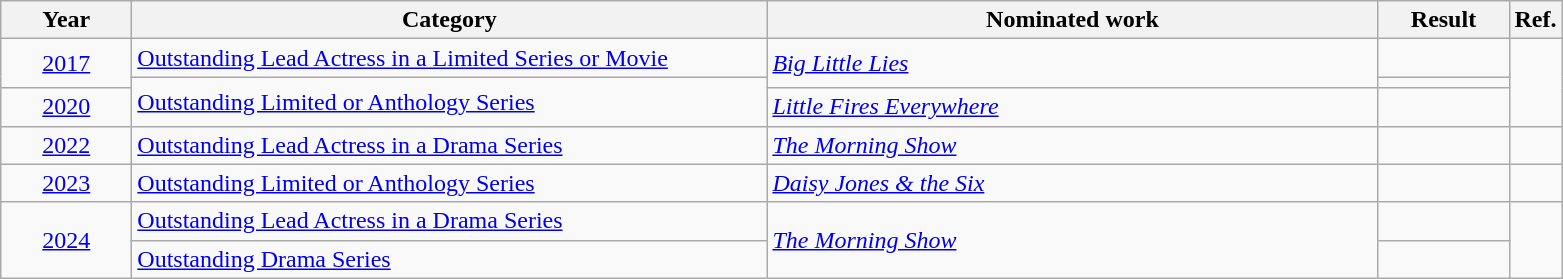<table class=wikitable>
<tr>
<th scope="col" style="width:5em;">Year</th>
<th scope="col" style="width:26em;">Category</th>
<th scope="col" style="width:25em;">Nominated work</th>
<th scope="col" style="width:5em;">Result</th>
<th>Ref.</th>
</tr>
<tr>
<td style="text-align:center;", rowspan="2"><a href='#'>2017</a></td>
<td><a href='#'>Outstanding Lead Actress in a Limited Series or Movie</a></td>
<td rowspan="2"><em><a href='#'>Big Little Lies</a></em></td>
<td></td>
<td style="text-align:center;" rowspan="3"></td>
</tr>
<tr>
<td rowspan="2"><a href='#'>Outstanding Limited or Anthology Series</a></td>
<td></td>
</tr>
<tr>
<td style="text-align:center;"><a href='#'>2020</a></td>
<td><em><a href='#'>Little Fires Everywhere</a></em></td>
<td></td>
</tr>
<tr>
<td style="text-align:center;"><a href='#'>2022</a></td>
<td><a href='#'>Outstanding Lead Actress in a Drama Series</a></td>
<td><em><a href='#'>The Morning Show</a></em></td>
<td></td>
<td style="text-align:center;"></td>
</tr>
<tr>
<td style="text-align:center;"><a href='#'>2023</a></td>
<td><a href='#'>Outstanding Limited or Anthology Series</a></td>
<td><em><a href='#'>Daisy Jones & the Six</a></em></td>
<td></td>
<td style="text-align:center;"></td>
</tr>
<tr>
<td style="text-align:center;" rowspan=2><a href='#'>2024</a></td>
<td><a href='#'>Outstanding Lead Actress in a Drama Series</a></td>
<td rowspan=2><em><a href='#'>The Morning Show</a></em></td>
<td></td>
<td style="text-align:center;" rowspan=2></td>
</tr>
<tr>
<td><a href='#'>Outstanding Drama Series</a></td>
<td></td>
</tr>
</table>
